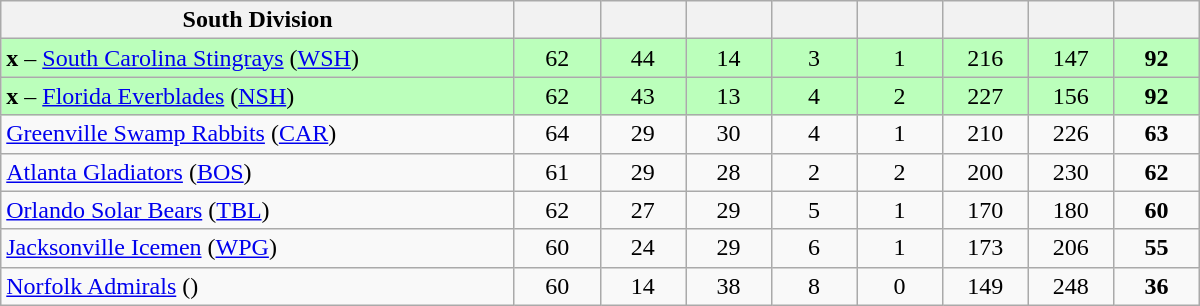<table class="wikitable sortable" style="text-align:center; width:50em">
<tr>
<th style="width:30%;" class="unsortable">South Division</th>
<th style="width:5%;"></th>
<th style="width:5%;"></th>
<th style="width:5%;"></th>
<th style="width:5%;"></th>
<th style="width:5%;"></th>
<th style="width:5%;"></th>
<th style="width:5%;"></th>
<th style="width:5%;"></th>
</tr>
<tr bgcolor=#bbffbb>
<td align=left><strong>x</strong> – <a href='#'>South Carolina Stingrays</a> (<a href='#'>WSH</a>)</td>
<td>62</td>
<td>44</td>
<td>14</td>
<td>3</td>
<td>1</td>
<td>216</td>
<td>147</td>
<td><strong>92</strong></td>
</tr>
<tr bgcolor=#bbffbb>
<td align=left><strong>x</strong> – <a href='#'>Florida Everblades</a> (<a href='#'>NSH</a>)</td>
<td>62</td>
<td>43</td>
<td>13</td>
<td>4</td>
<td>2</td>
<td>227</td>
<td>156</td>
<td><strong>92</strong></td>
</tr>
<tr bgcolor=>
<td align=left><a href='#'>Greenville Swamp Rabbits</a> (<a href='#'>CAR</a>)</td>
<td>64</td>
<td>29</td>
<td>30</td>
<td>4</td>
<td>1</td>
<td>210</td>
<td>226</td>
<td><strong>63</strong></td>
</tr>
<tr bgcolor=>
<td align=left><a href='#'>Atlanta Gladiators</a> (<a href='#'>BOS</a>)</td>
<td>61</td>
<td>29</td>
<td>28</td>
<td>2</td>
<td>2</td>
<td>200</td>
<td>230</td>
<td><strong>62</strong></td>
</tr>
<tr bgcolor=>
<td align=left><a href='#'>Orlando Solar Bears</a> (<a href='#'>TBL</a>)</td>
<td>62</td>
<td>27</td>
<td>29</td>
<td>5</td>
<td>1</td>
<td>170</td>
<td>180</td>
<td><strong>60</strong></td>
</tr>
<tr bgcolor=>
<td align=left><a href='#'>Jacksonville Icemen</a> (<a href='#'>WPG</a>)</td>
<td>60</td>
<td>24</td>
<td>29</td>
<td>6</td>
<td>1</td>
<td>173</td>
<td>206</td>
<td><strong>55</strong></td>
</tr>
<tr bgcolor=>
<td align=left><a href='#'>Norfolk Admirals</a> ()</td>
<td>60</td>
<td>14</td>
<td>38</td>
<td>8</td>
<td>0</td>
<td>149</td>
<td>248</td>
<td><strong>36</strong></td>
</tr>
</table>
